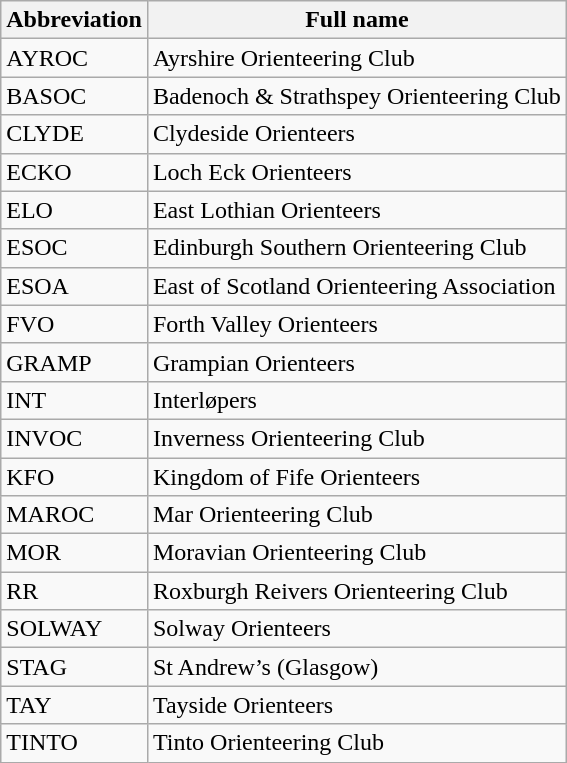<table class="wikitable">
<tr>
<th>Abbreviation</th>
<th>Full name</th>
</tr>
<tr>
<td>AYROC</td>
<td>Ayrshire Orienteering Club</td>
</tr>
<tr>
<td>BASOC</td>
<td>Badenoch & Strathspey Orienteering Club</td>
</tr>
<tr>
<td>CLYDE</td>
<td>Clydeside Orienteers</td>
</tr>
<tr>
<td>ECKO</td>
<td>Loch Eck Orienteers</td>
</tr>
<tr>
<td>ELO</td>
<td>East Lothian Orienteers</td>
</tr>
<tr>
<td>ESOC</td>
<td>Edinburgh Southern Orienteering Club</td>
</tr>
<tr>
<td>ESOA</td>
<td>East of Scotland Orienteering Association</td>
</tr>
<tr>
<td>FVO</td>
<td>Forth Valley Orienteers</td>
</tr>
<tr>
<td>GRAMP</td>
<td>Grampian Orienteers</td>
</tr>
<tr>
<td>INT</td>
<td>Interløpers</td>
</tr>
<tr>
<td>INVOC</td>
<td>Inverness Orienteering Club</td>
</tr>
<tr>
<td>KFO</td>
<td>Kingdom of Fife Orienteers</td>
</tr>
<tr>
<td>MAROC</td>
<td>Mar Orienteering Club</td>
</tr>
<tr>
<td>MOR</td>
<td>Moravian Orienteering Club</td>
</tr>
<tr>
<td>RR</td>
<td>Roxburgh Reivers Orienteering Club</td>
</tr>
<tr>
<td>SOLWAY</td>
<td>Solway Orienteers</td>
</tr>
<tr>
<td>STAG</td>
<td>St Andrew’s (Glasgow)</td>
</tr>
<tr>
<td>TAY</td>
<td>Tayside Orienteers</td>
</tr>
<tr>
<td>TINTO</td>
<td>Tinto Orienteering Club</td>
</tr>
</table>
